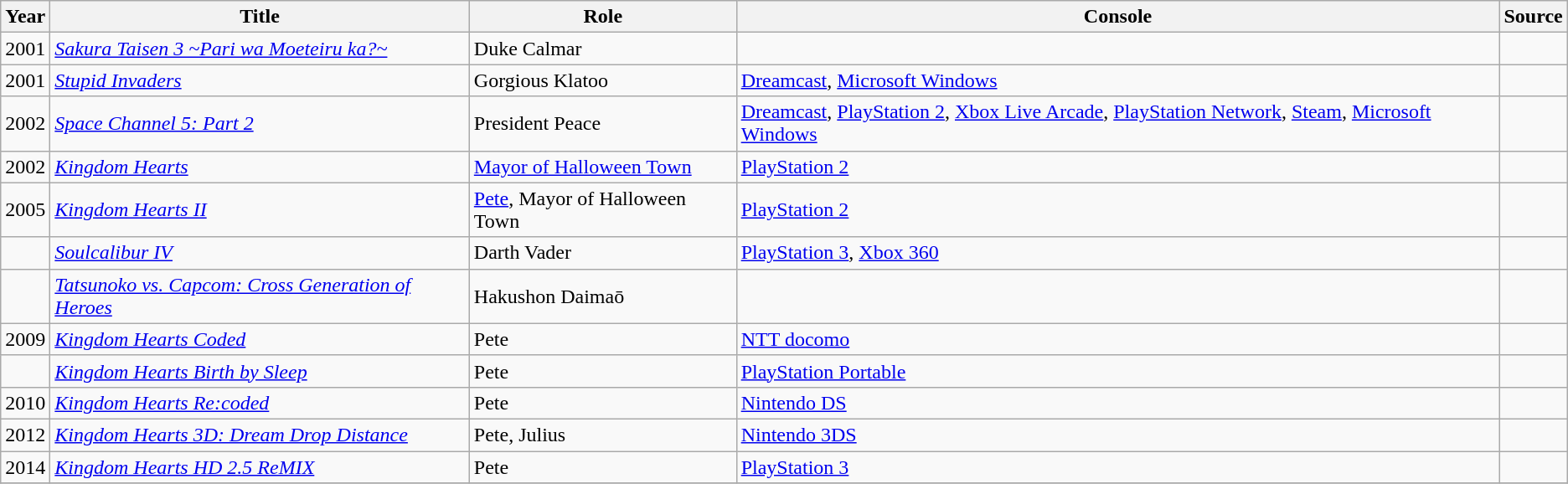<table class="wikitable sortable">
<tr>
<th>Year</th>
<th>Title</th>
<th>Role</th>
<th>Console</th>
<th>Source</th>
</tr>
<tr>
<td>2001</td>
<td><em><a href='#'>Sakura Taisen 3 ~Pari wa Moeteiru ka?~</a></em></td>
<td>Duke Calmar</td>
<td></td>
<td></td>
</tr>
<tr>
<td>2001</td>
<td><em><a href='#'>Stupid Invaders</a></em></td>
<td>Gorgious Klatoo</td>
<td><a href='#'>Dreamcast</a>, <a href='#'>Microsoft Windows</a></td>
<td></td>
</tr>
<tr>
<td>2002</td>
<td><em><a href='#'>Space Channel 5: Part 2</a></em></td>
<td>President Peace</td>
<td><a href='#'>Dreamcast</a>, <a href='#'>PlayStation 2</a>, <a href='#'>Xbox Live Arcade</a>, <a href='#'>PlayStation Network</a>, <a href='#'>Steam</a>, <a href='#'>Microsoft Windows</a></td>
<td></td>
</tr>
<tr>
<td>2002</td>
<td><em><a href='#'>Kingdom Hearts</a></em></td>
<td><a href='#'>Mayor of Halloween Town</a></td>
<td><a href='#'>PlayStation 2</a></td>
<td></td>
</tr>
<tr>
<td>2005</td>
<td><em><a href='#'>Kingdom Hearts II</a></em></td>
<td><a href='#'>Pete</a>, Mayor of Halloween Town</td>
<td><a href='#'>PlayStation 2</a></td>
<td></td>
</tr>
<tr>
<td></td>
<td><em><a href='#'>Soulcalibur IV</a></em></td>
<td>Darth Vader</td>
<td><a href='#'>PlayStation 3</a>, <a href='#'>Xbox 360</a></td>
<td></td>
</tr>
<tr>
<td></td>
<td><em><a href='#'>Tatsunoko vs. Capcom: Cross Generation of Heroes</a></em></td>
<td>Hakushon Daimaō</td>
<td></td>
<td></td>
</tr>
<tr>
<td>2009</td>
<td><em><a href='#'>Kingdom Hearts Coded</a></em></td>
<td>Pete</td>
<td><a href='#'>NTT docomo</a></td>
<td></td>
</tr>
<tr>
<td></td>
<td><em><a href='#'>Kingdom Hearts Birth by Sleep</a></em></td>
<td>Pete</td>
<td><a href='#'>PlayStation Portable</a></td>
<td></td>
</tr>
<tr>
<td>2010</td>
<td><em><a href='#'>Kingdom Hearts Re:coded</a></em></td>
<td>Pete</td>
<td><a href='#'>Nintendo DS</a></td>
<td></td>
</tr>
<tr>
<td>2012</td>
<td><em><a href='#'>Kingdom Hearts 3D: Dream Drop Distance</a></em></td>
<td>Pete, Julius</td>
<td><a href='#'>Nintendo 3DS</a></td>
<td></td>
</tr>
<tr>
<td>2014</td>
<td><em><a href='#'>Kingdom Hearts HD 2.5 ReMIX</a></em></td>
<td>Pete</td>
<td><a href='#'>PlayStation 3</a></td>
<td></td>
</tr>
<tr>
</tr>
</table>
